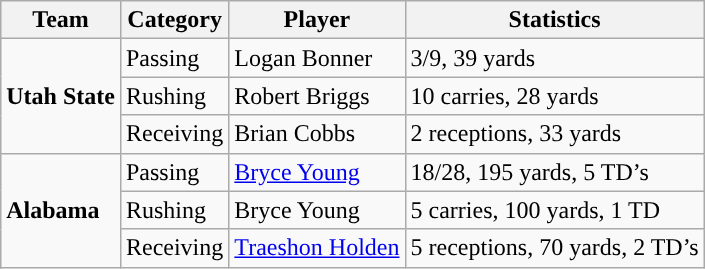<table class="wikitable" style="float: right;">
<tr>
<th>Team</th>
<th>Category</th>
<th>Player</th>
<th>Statistics</th>
</tr>
<tr>
<td rowspan=3><strong>Utah State</strong></td>
<td>Passing</td>
<td>Logan Bonner</td>
<td>3/9, 39 yards</td>
</tr>
<tr>
<td>Rushing</td>
<td>Robert Briggs</td>
<td>10 carries, 28 yards</td>
</tr>
<tr>
<td>Receiving</td>
<td>Brian Cobbs</td>
<td>2 receptions, 33 yards</td>
</tr>
<tr>
<td rowspan=3><strong>Alabama</strong></td>
<td>Passing</td>
<td><a href='#'>Bryce Young</a></td>
<td>18/28, 195 yards, 5 TD’s</td>
</tr>
<tr>
<td>Rushing</td>
<td>Bryce Young</td>
<td>5 carries, 100 yards, 1 TD</td>
</tr>
<tr>
<td>Receiving</td>
<td><a href='#'>Traeshon Holden</a></td>
<td>5 receptions, 70 yards, 2 TD’s</td>
</tr>
</table>
